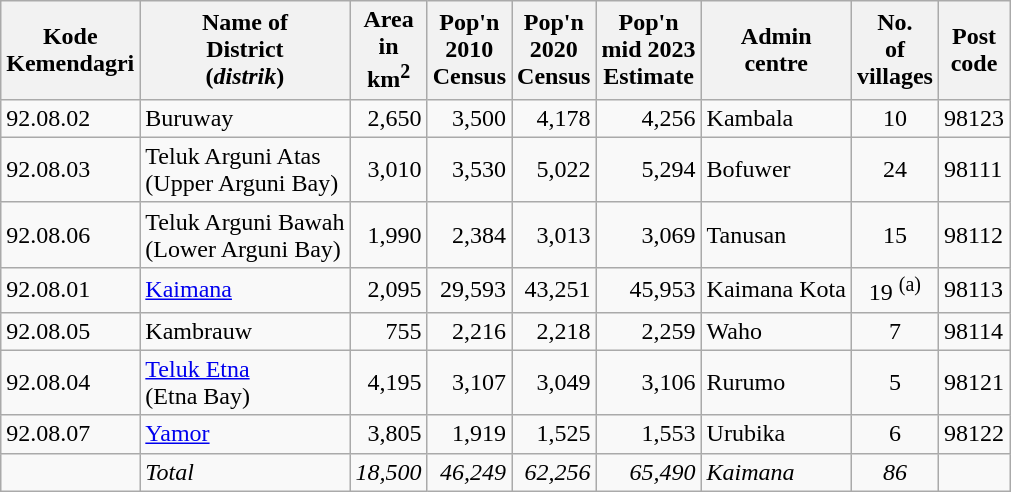<table class="wikitable">
<tr>
<th>Kode <br>Kemendagri</th>
<th>Name of<br>District<br>(<em>distrik</em>)</th>
<th>Area <br>in<br>km<sup>2</sup></th>
<th>Pop'n <br>2010<br>Census</th>
<th>Pop'n <br>2020 <br>Census</th>
<th>Pop'n <br>mid 2023<br>Estimate</th>
<th>Admin<br> centre</th>
<th>No.<br>of<br>villages</th>
<th>Post<br>code</th>
</tr>
<tr>
<td>92.08.02</td>
<td>Buruway</td>
<td align="right">2,650</td>
<td align="right">3,500</td>
<td align="right">4,178</td>
<td align="right">4,256</td>
<td>Kambala</td>
<td align="center">10</td>
<td>98123</td>
</tr>
<tr>
<td>92.08.03</td>
<td>Teluk Arguni Atas <br>(Upper Arguni Bay)</td>
<td align="right">3,010</td>
<td align="right">3,530</td>
<td align="right">5,022</td>
<td align="right">5,294</td>
<td>Bofuwer</td>
<td align="center">24</td>
<td>98111</td>
</tr>
<tr>
<td>92.08.06</td>
<td>Teluk Arguni Bawah <br>(Lower Arguni Bay)</td>
<td align="right">1,990</td>
<td align="right">2,384</td>
<td align="right">3,013</td>
<td align="right">3,069</td>
<td>Tanusan</td>
<td align="center">15</td>
<td>98112</td>
</tr>
<tr>
<td>92.08.01</td>
<td><a href='#'>Kaimana</a></td>
<td align="right">2,095</td>
<td align="right">29,593</td>
<td align="right">43,251</td>
<td align="right">45,953</td>
<td>Kaimana Kota</td>
<td align="center">19 <sup>(a)</sup></td>
<td>98113</td>
</tr>
<tr>
<td>92.08.05</td>
<td>Kambrauw</td>
<td align="right">755</td>
<td align="right">2,216</td>
<td align="right">2,218</td>
<td align="right">2,259</td>
<td>Waho</td>
<td align="center">7</td>
<td>98114</td>
</tr>
<tr>
<td>92.08.04</td>
<td><a href='#'>Teluk Etna</a> <br>(Etna Bay)</td>
<td align="right">4,195</td>
<td align="right">3,107</td>
<td align="right">3,049</td>
<td align="right">3,106</td>
<td>Rurumo</td>
<td align="center">5</td>
<td>98121</td>
</tr>
<tr>
<td>92.08.07</td>
<td><a href='#'>Yamor</a></td>
<td align="right">3,805</td>
<td align="right">1,919</td>
<td align="right">1,525</td>
<td align="right">1,553</td>
<td>Urubika</td>
<td align="center">6</td>
<td>98122</td>
</tr>
<tr>
<td></td>
<td><em>Total</em></td>
<td align="right"><em>18,500</em></td>
<td align="right"><em>46,249</em></td>
<td align="right"><em>62,256</em></td>
<td align="right"><em>65,490</em></td>
<td><em>Kaimana</em></td>
<td align="center"><em>86</em></td>
<td></td>
</tr>
</table>
